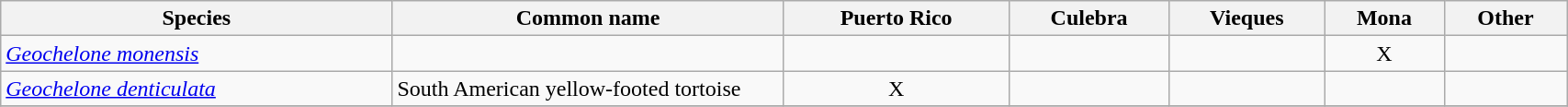<table width=90% class="wikitable">
<tr>
<th width=25%>Species</th>
<th width=25%>Common name</th>
<th>Puerto Rico</th>
<th>Culebra</th>
<th>Vieques</th>
<th>Mona</th>
<th>Other</th>
</tr>
<tr>
<td><em><a href='#'>Geochelone monensis</a></em> </td>
<td></td>
<td></td>
<td></td>
<td></td>
<td align=center>X</td>
<td></td>
</tr>
<tr>
<td><em><a href='#'>Geochelone denticulata</a></em> </td>
<td>South American yellow-footed tortoise</td>
<td align=center>X</td>
<td></td>
<td></td>
<td></td>
<td></td>
</tr>
<tr>
</tr>
</table>
